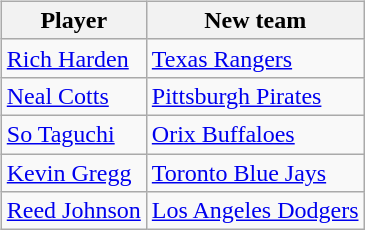<table cellspacing="10">
<tr>
<td valign="top"><br><table class="wikitable">
<tr>
<th>Player</th>
<th>New team</th>
</tr>
<tr>
<td><a href='#'>Rich Harden</a></td>
<td><a href='#'>Texas Rangers</a></td>
</tr>
<tr>
<td><a href='#'>Neal Cotts</a></td>
<td><a href='#'>Pittsburgh Pirates</a></td>
</tr>
<tr>
<td><a href='#'>So Taguchi</a></td>
<td><a href='#'>Orix Buffaloes</a></td>
</tr>
<tr>
<td><a href='#'>Kevin Gregg</a></td>
<td><a href='#'>Toronto Blue Jays</a></td>
</tr>
<tr>
<td><a href='#'>Reed Johnson</a></td>
<td><a href='#'>Los Angeles Dodgers</a></td>
</tr>
</table>
</td>
</tr>
</table>
